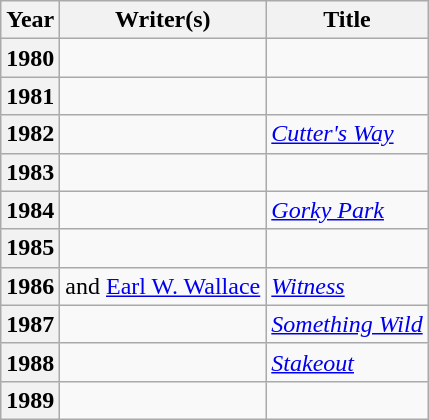<table class="wikitable sortable mw-collapsible">
<tr>
<th>Year</th>
<th>Writer(s)</th>
<th>Title</th>
</tr>
<tr>
<th>1980</th>
<td></td>
<td><em></em></td>
</tr>
<tr>
<th>1981</th>
<td></td>
<td><em></em></td>
</tr>
<tr>
<th>1982</th>
<td></td>
<td><em><a href='#'>Cutter's Way</a></em></td>
</tr>
<tr>
<th>1983</th>
<td></td>
<td><em></em></td>
</tr>
<tr>
<th>1984</th>
<td></td>
<td><em><a href='#'>Gorky Park</a></em></td>
</tr>
<tr>
<th>1985</th>
<td></td>
<td><em></em></td>
</tr>
<tr>
<th>1986</th>
<td> and <a href='#'>Earl W. Wallace</a></td>
<td><em><a href='#'>Witness</a></em></td>
</tr>
<tr>
<th>1987</th>
<td></td>
<td><em><a href='#'>Something Wild</a></em></td>
</tr>
<tr>
<th>1988</th>
<td></td>
<td><em><a href='#'>Stakeout</a></em></td>
</tr>
<tr>
<th>1989</th>
<td></td>
<td><em></em></td>
</tr>
</table>
